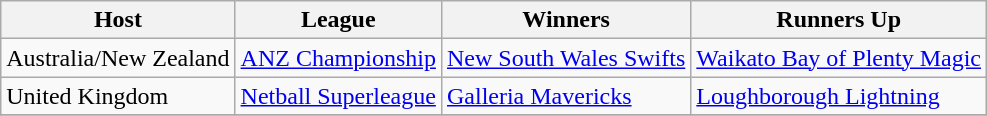<table class="wikitable collapsible">
<tr>
<th>Host</th>
<th>League</th>
<th>Winners</th>
<th>Runners Up</th>
</tr>
<tr>
<td>Australia/New Zealand</td>
<td><a href='#'>ANZ Championship</a></td>
<td><a href='#'>New South Wales Swifts</a></td>
<td><a href='#'>Waikato Bay of Plenty Magic</a></td>
</tr>
<tr>
<td>United Kingdom</td>
<td><a href='#'>Netball Superleague</a></td>
<td><a href='#'>Galleria Mavericks</a></td>
<td><a href='#'>Loughborough Lightning</a></td>
</tr>
<tr>
</tr>
</table>
